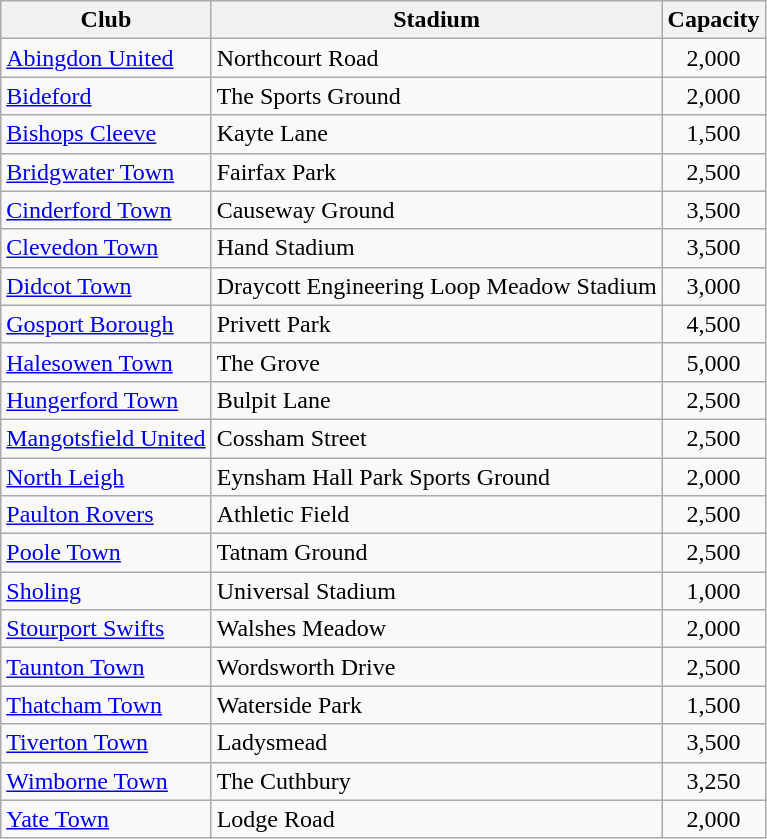<table class="wikitable sortable">
<tr>
<th>Club</th>
<th>Stadium</th>
<th>Capacity</th>
</tr>
<tr>
<td><a href='#'>Abingdon United</a></td>
<td>Northcourt Road</td>
<td align="center">2,000</td>
</tr>
<tr>
<td><a href='#'>Bideford</a></td>
<td>The Sports Ground</td>
<td align="center">2,000</td>
</tr>
<tr>
<td><a href='#'>Bishops Cleeve</a></td>
<td>Kayte Lane</td>
<td align="center">1,500</td>
</tr>
<tr>
<td><a href='#'>Bridgwater Town</a></td>
<td>Fairfax Park</td>
<td align="center">2,500</td>
</tr>
<tr>
<td><a href='#'>Cinderford Town</a></td>
<td>Causeway Ground</td>
<td align="center">3,500</td>
</tr>
<tr>
<td><a href='#'>Clevedon Town</a></td>
<td>Hand Stadium</td>
<td align="center">3,500</td>
</tr>
<tr>
<td><a href='#'>Didcot Town</a></td>
<td>Draycott Engineering Loop Meadow Stadium</td>
<td align="center">3,000</td>
</tr>
<tr>
<td><a href='#'>Gosport Borough</a></td>
<td>Privett Park</td>
<td align="center">4,500</td>
</tr>
<tr>
<td><a href='#'>Halesowen Town</a></td>
<td>The Grove</td>
<td align="center">5,000</td>
</tr>
<tr>
<td><a href='#'>Hungerford Town</a></td>
<td>Bulpit Lane</td>
<td align="center">2,500</td>
</tr>
<tr>
<td><a href='#'>Mangotsfield United</a></td>
<td>Cossham Street</td>
<td align="center">2,500</td>
</tr>
<tr>
<td><a href='#'>North Leigh</a></td>
<td>Eynsham Hall Park Sports Ground</td>
<td align="center">2,000</td>
</tr>
<tr>
<td><a href='#'>Paulton Rovers</a></td>
<td>Athletic Field</td>
<td align="center">2,500</td>
</tr>
<tr>
<td><a href='#'>Poole Town</a></td>
<td>Tatnam Ground</td>
<td align="center">2,500</td>
</tr>
<tr>
<td><a href='#'>Sholing</a></td>
<td>Universal Stadium</td>
<td align="center">1,000</td>
</tr>
<tr>
<td><a href='#'>Stourport Swifts</a></td>
<td>Walshes Meadow</td>
<td align="center">2,000</td>
</tr>
<tr>
<td><a href='#'>Taunton Town</a></td>
<td>Wordsworth Drive</td>
<td align="center">2,500</td>
</tr>
<tr>
<td><a href='#'>Thatcham Town</a></td>
<td>Waterside Park</td>
<td align="center">1,500</td>
</tr>
<tr>
<td><a href='#'>Tiverton Town</a></td>
<td>Ladysmead</td>
<td align="center">3,500</td>
</tr>
<tr>
<td><a href='#'>Wimborne Town</a></td>
<td>The Cuthbury</td>
<td align="center">3,250</td>
</tr>
<tr>
<td><a href='#'>Yate Town</a></td>
<td>Lodge Road</td>
<td align="center">2,000</td>
</tr>
</table>
